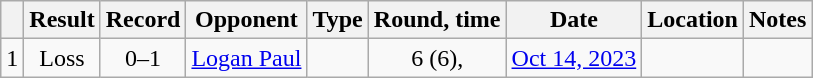<table class="wikitable" style="text-align:center">
<tr>
<th></th>
<th>Result</th>
<th>Record</th>
<th>Opponent</th>
<th>Type</th>
<th>Round, time</th>
<th>Date</th>
<th>Location</th>
<th>Notes</th>
</tr>
<tr>
<td>1</td>
<td>Loss</td>
<td>0–1</td>
<td style="text-align:left;"><a href='#'>Logan Paul</a></td>
<td></td>
<td>6 (6), </td>
<td><a href='#'>Oct 14, 2023</a></td>
<td style="text-align:left;"></td>
<td style="text-align:left;"></td>
</tr>
</table>
